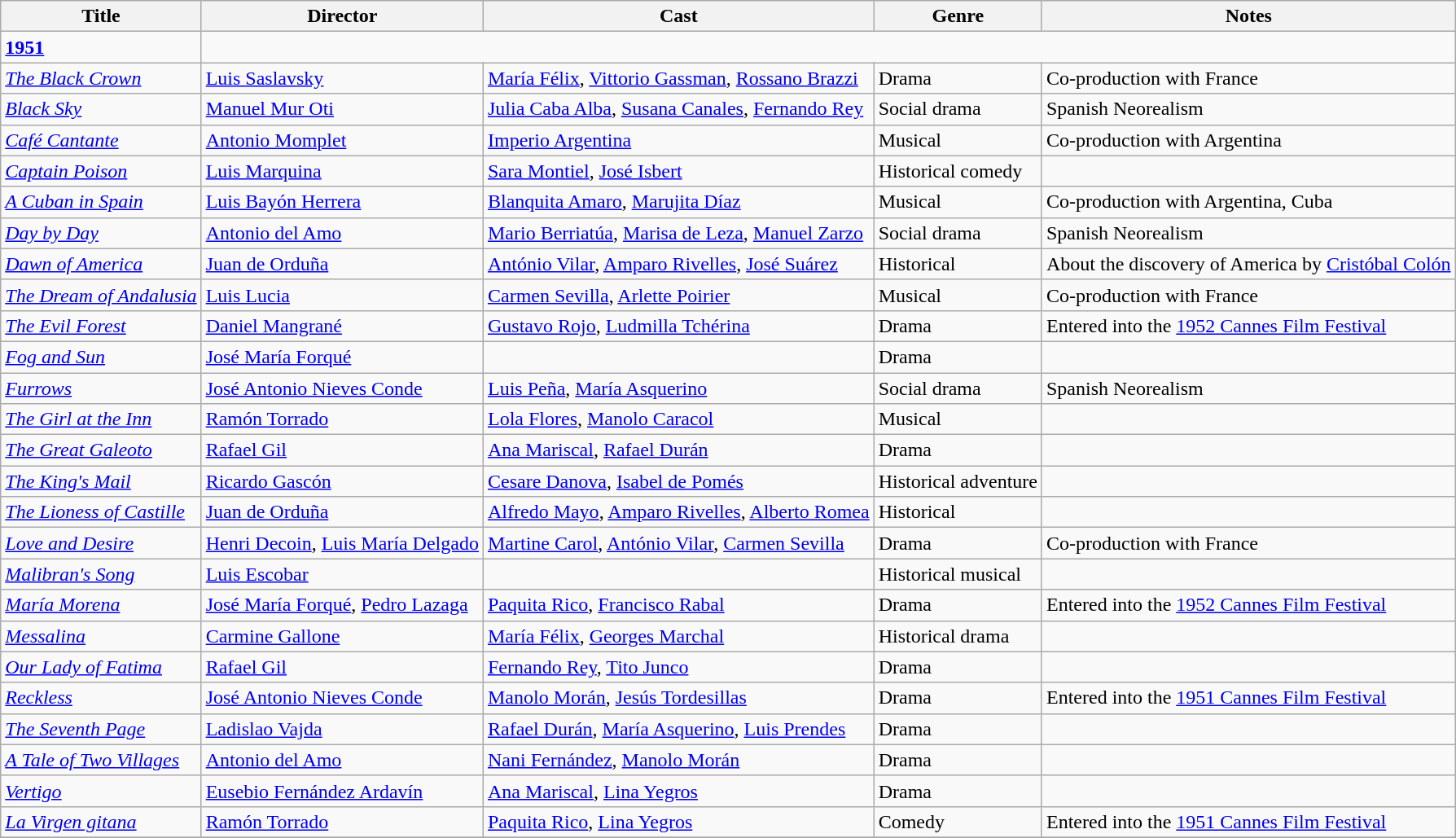<table class="wikitable">
<tr>
<th>Title</th>
<th>Director</th>
<th>Cast</th>
<th>Genre</th>
<th>Notes</th>
</tr>
<tr>
<td><strong><a href='#'>1951</a></strong></td>
</tr>
<tr>
<td><em><a href='#'>The Black Crown</a></em></td>
<td><a href='#'>Luis Saslavsky</a></td>
<td><a href='#'>María Félix</a>, <a href='#'>Vittorio Gassman</a>, <a href='#'>Rossano Brazzi</a></td>
<td>Drama</td>
<td>Co-production with France</td>
</tr>
<tr>
<td><em><a href='#'>Black Sky</a></em></td>
<td><a href='#'>Manuel Mur Oti</a></td>
<td><a href='#'>Julia Caba Alba</a>, <a href='#'>Susana Canales</a>, <a href='#'>Fernando Rey</a></td>
<td>Social drama</td>
<td>Spanish Neorealism</td>
</tr>
<tr>
<td><em><a href='#'>Café Cantante</a></em></td>
<td><a href='#'>Antonio Momplet</a></td>
<td><a href='#'>Imperio Argentina</a></td>
<td>Musical</td>
<td>Co-production with Argentina</td>
</tr>
<tr>
<td><em><a href='#'>Captain Poison</a></em></td>
<td><a href='#'>Luis Marquina</a></td>
<td><a href='#'>Sara Montiel</a>, <a href='#'>José Isbert</a></td>
<td>Historical comedy</td>
<td></td>
</tr>
<tr>
<td><em><a href='#'>A Cuban in Spain</a></em></td>
<td><a href='#'>Luis Bayón Herrera</a></td>
<td><a href='#'>Blanquita Amaro</a>, <a href='#'>Marujita Díaz</a></td>
<td>Musical</td>
<td>Co-production with Argentina, Cuba</td>
</tr>
<tr>
<td><em><a href='#'>Day by Day</a></em></td>
<td><a href='#'>Antonio del Amo</a></td>
<td><a href='#'>Mario Berriatúa</a>, <a href='#'>Marisa de Leza</a>, <a href='#'>Manuel Zarzo</a></td>
<td>Social drama</td>
<td>Spanish Neorealism</td>
</tr>
<tr>
<td><em><a href='#'>Dawn of America</a></em></td>
<td><a href='#'>Juan de Orduña</a></td>
<td><a href='#'>António Vilar</a>, <a href='#'>Amparo Rivelles</a>, <a href='#'>José Suárez</a></td>
<td>Historical</td>
<td>About the discovery of America by <a href='#'>Cristóbal Colón</a></td>
</tr>
<tr>
<td><em><a href='#'>The Dream of Andalusia</a></em></td>
<td><a href='#'>Luis Lucia</a></td>
<td><a href='#'>Carmen Sevilla</a>, <a href='#'>Arlette Poirier</a></td>
<td>Musical</td>
<td>Co-production with France</td>
</tr>
<tr>
<td><em><a href='#'>The Evil Forest</a></em></td>
<td><a href='#'>Daniel Mangrané</a></td>
<td><a href='#'>Gustavo Rojo</a>, <a href='#'>Ludmilla Tchérina</a></td>
<td>Drama</td>
<td>Entered into the <a href='#'>1952 Cannes Film Festival</a></td>
</tr>
<tr>
<td><em><a href='#'>Fog and Sun</a></em></td>
<td><a href='#'>José María Forqué</a></td>
<td></td>
<td>Drama</td>
<td></td>
</tr>
<tr>
<td><em><a href='#'>Furrows</a></em></td>
<td><a href='#'>José Antonio Nieves Conde</a></td>
<td><a href='#'>Luis Peña</a>, <a href='#'>María Asquerino</a></td>
<td>Social drama</td>
<td>Spanish Neorealism</td>
</tr>
<tr>
<td><em><a href='#'>The Girl at the Inn</a></em></td>
<td><a href='#'>Ramón Torrado</a></td>
<td><a href='#'>Lola Flores</a>, <a href='#'>Manolo Caracol</a></td>
<td>Musical</td>
<td></td>
</tr>
<tr>
<td><em><a href='#'>The Great Galeoto</a></em></td>
<td><a href='#'>Rafael Gil</a></td>
<td><a href='#'>Ana Mariscal</a>, <a href='#'>Rafael Durán</a></td>
<td>Drama</td>
<td></td>
</tr>
<tr>
<td><em><a href='#'>The King's Mail</a></em></td>
<td><a href='#'>Ricardo Gascón</a></td>
<td><a href='#'>Cesare Danova</a>, <a href='#'>Isabel de Pomés</a></td>
<td>Historical adventure</td>
<td></td>
</tr>
<tr>
<td><em><a href='#'>The Lioness of Castille</a></em></td>
<td><a href='#'>Juan de Orduña</a></td>
<td><a href='#'>Alfredo Mayo</a>, <a href='#'>Amparo Rivelles</a>, <a href='#'>Alberto Romea</a></td>
<td>Historical</td>
<td></td>
</tr>
<tr>
<td><em><a href='#'>Love and Desire</a></em></td>
<td><a href='#'>Henri Decoin</a>, <a href='#'>Luis María Delgado</a></td>
<td><a href='#'>Martine Carol</a>, <a href='#'>António Vilar</a>, <a href='#'>Carmen Sevilla</a></td>
<td>Drama</td>
<td>Co-production with France</td>
</tr>
<tr>
<td><em><a href='#'>Malibran's Song</a></em></td>
<td><a href='#'>Luis Escobar</a></td>
<td></td>
<td>Historical musical</td>
<td></td>
</tr>
<tr>
<td><em><a href='#'>María Morena</a></em></td>
<td><a href='#'>José María Forqué</a>, <a href='#'>Pedro Lazaga</a></td>
<td><a href='#'>Paquita Rico</a>, <a href='#'>Francisco Rabal</a></td>
<td>Drama</td>
<td>Entered into the <a href='#'>1952 Cannes Film Festival</a></td>
</tr>
<tr>
<td><em><a href='#'>Messalina</a></em></td>
<td><a href='#'>Carmine Gallone</a></td>
<td><a href='#'>María Félix</a>, <a href='#'>Georges Marchal</a></td>
<td>Historical drama</td>
<td></td>
</tr>
<tr>
<td><em> <a href='#'>Our Lady of Fatima</a></em></td>
<td><a href='#'>Rafael Gil</a></td>
<td><a href='#'>Fernando Rey</a>, <a href='#'>Tito Junco</a></td>
<td>Drama</td>
<td></td>
</tr>
<tr>
<td><em><a href='#'>Reckless</a></em></td>
<td><a href='#'>José Antonio Nieves Conde</a></td>
<td><a href='#'>Manolo Morán</a>, <a href='#'>Jesús Tordesillas</a></td>
<td>Drama</td>
<td>Entered into the <a href='#'>1951 Cannes Film Festival</a></td>
</tr>
<tr>
<td><em><a href='#'>The Seventh Page</a></em></td>
<td><a href='#'>Ladislao Vajda</a></td>
<td><a href='#'>Rafael Durán</a>, <a href='#'>María Asquerino</a>, <a href='#'>Luis Prendes</a></td>
<td>Drama</td>
<td></td>
</tr>
<tr>
<td><em><a href='#'>A Tale of Two Villages</a></em></td>
<td><a href='#'>Antonio del Amo</a></td>
<td><a href='#'>Nani Fernández</a>, <a href='#'>Manolo Morán</a></td>
<td>Drama</td>
<td></td>
</tr>
<tr>
<td><em><a href='#'>Vertigo</a></em></td>
<td><a href='#'>Eusebio Fernández Ardavín</a></td>
<td><a href='#'>Ana Mariscal</a>, <a href='#'>Lina Yegros</a></td>
<td>Drama</td>
<td></td>
</tr>
<tr>
<td><em><a href='#'>La Virgen gitana</a></em></td>
<td><a href='#'>Ramón Torrado</a></td>
<td><a href='#'>Paquita Rico</a>, <a href='#'>Lina Yegros</a></td>
<td>Comedy</td>
<td>Entered into the <a href='#'>1951 Cannes Film Festival</a></td>
</tr>
<tr>
</tr>
</table>
